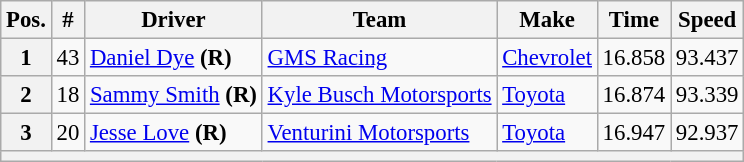<table class="wikitable" style="font-size:95%">
<tr>
<th>Pos.</th>
<th>#</th>
<th>Driver</th>
<th>Team</th>
<th>Make</th>
<th>Time</th>
<th>Speed</th>
</tr>
<tr>
<th>1</th>
<td>43</td>
<td><a href='#'>Daniel Dye</a> <strong>(R)</strong></td>
<td><a href='#'>GMS Racing</a></td>
<td><a href='#'>Chevrolet</a></td>
<td>16.858</td>
<td>93.437</td>
</tr>
<tr>
<th>2</th>
<td>18</td>
<td><a href='#'>Sammy Smith</a> <strong>(R)</strong></td>
<td><a href='#'>Kyle Busch Motorsports</a></td>
<td><a href='#'>Toyota</a></td>
<td>16.874</td>
<td>93.339</td>
</tr>
<tr>
<th>3</th>
<td>20</td>
<td><a href='#'>Jesse Love</a> <strong>(R)</strong></td>
<td><a href='#'>Venturini Motorsports</a></td>
<td><a href='#'>Toyota</a></td>
<td>16.947</td>
<td>92.937</td>
</tr>
<tr>
<th colspan="7"></th>
</tr>
</table>
